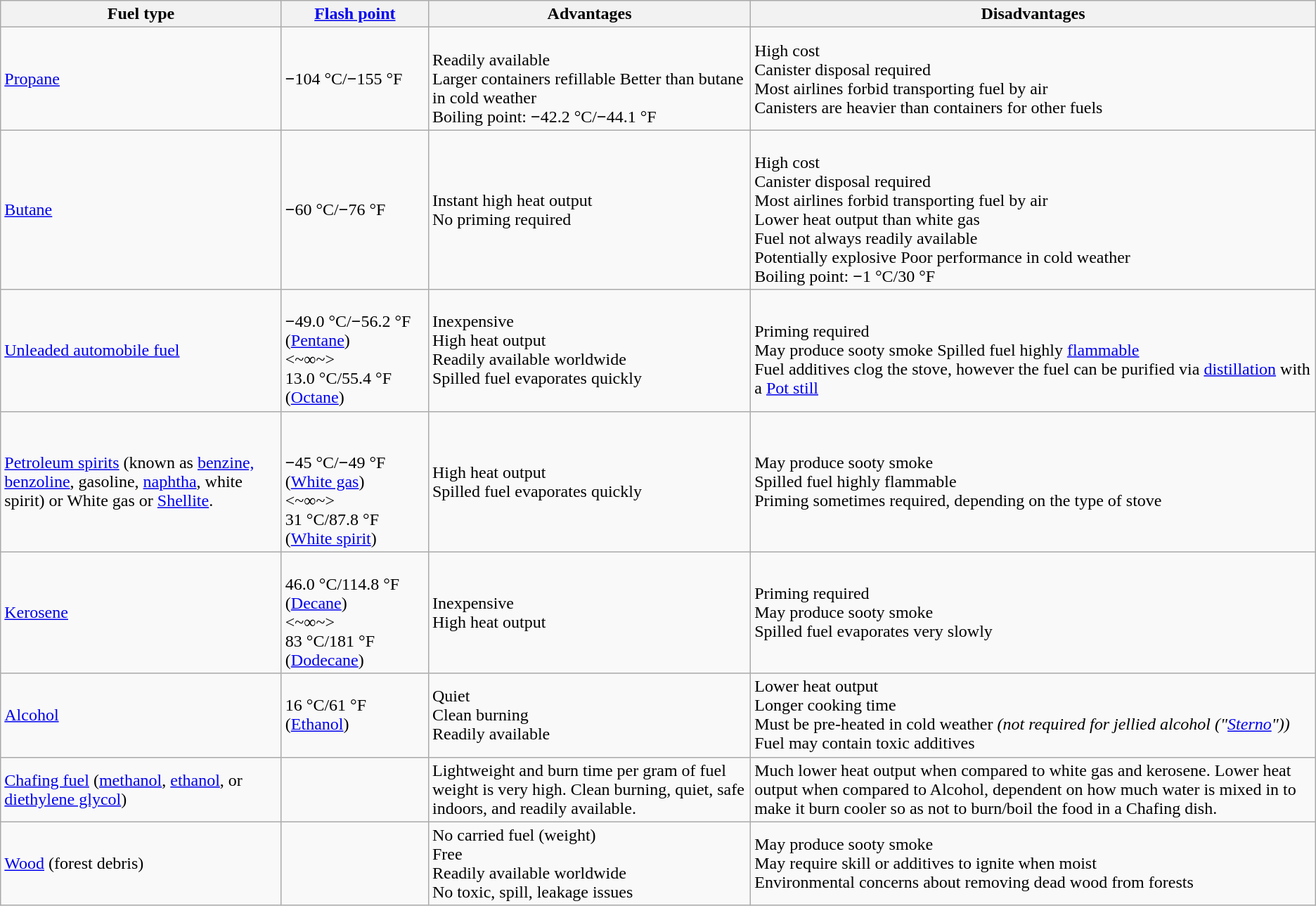<table class="wikitable">
<tr>
<th>Fuel type</th>
<th><a href='#'>Flash point</a></th>
<th>Advantages</th>
<th>Disadvantages</th>
</tr>
<tr>
<td><a href='#'>Propane</a></td>
<td><strong>−</strong>104 °C/<strong>−</strong>155 °F</td>
<td><br>Readily available <br> Larger containers refillable
 Better than butane in cold weather <br> Boiling point: <strong>−</strong>42.2 °C/<strong>−</strong>44.1 °F</td>
<td>High cost<br>Canister disposal required<br>Most airlines forbid transporting fuel by air<br>Canisters are heavier than containers for other fuels</td>
</tr>
<tr>
<td><a href='#'>Butane</a></td>
<td><strong>−</strong>60 °C/<strong>−</strong>76 °F</td>
<td>Instant high heat output<br>No priming required</td>
<td><br>High cost
<br>Canister disposal required
<br>Most airlines forbid transporting fuel by air
<br>Lower heat output than white gas
<br>Fuel not always readily available
<br>Potentially explosive
 Poor performance in cold weather <br> Boiling point: <strong>−</strong>1 °C/30 °F</td>
</tr>
<tr>
<td><a href='#'>Unleaded automobile fuel</a></td>
<td><br><strong>−</strong>49.0 °C/<strong>−</strong>56.2 °F (<a href='#'>Pentane</a>)
<br><~∞~>
<br>13.0 °C/55.4 °F (<a href='#'>Octane</a>)</td>
<td>Inexpensive<br>High heat output<br>Readily available worldwide<br>Spilled fuel evaporates quickly</td>
<td><br>Priming required <br> May produce sooty smoke 
 Spilled fuel highly <a href='#'>flammable</a> <br> Fuel additives clog the stove, however the fuel can be purified via <a href='#'>distillation</a> with a <a href='#'>Pot still</a></td>
</tr>
<tr>
<td><a href='#'>Petroleum spirits</a> (known as <a href='#'>benzine, benzoline</a>, gasoline, <a href='#'>naphtha</a>, white spirit) or White gas or <a href='#'>Shellite</a>.</td>
<td><br><br><strong>−</strong>45 °C/<strong>−</strong>49 °F (<a href='#'>White gas</a>)
<br><~∞~>
<br>31 °C/87.8 °F (<a href='#'>White spirit</a>)</td>
<td>High heat output<br>Spilled fuel evaporates quickly</td>
<td>May produce sooty smoke<br>Spilled fuel highly flammable<br>Priming sometimes required, depending on the type of stove</td>
</tr>
<tr>
<td><a href='#'>Kerosene</a></td>
<td><br>46.0 °C/114.8 °F (<a href='#'>Decane</a>)
<br><~∞~>
<br>83 °C/181 °F (<a href='#'>Dodecane</a>)</td>
<td>Inexpensive<br>High heat output</td>
<td>Priming required<br>May produce sooty smoke<br>Spilled fuel evaporates very slowly</td>
</tr>
<tr>
<td><a href='#'>Alcohol</a></td>
<td>16 °C/61 °F (<a href='#'>Ethanol</a>)</td>
<td>Quiet<br>Clean burning<br>Readily available</td>
<td>Lower heat output<br>Longer cooking time <br>Must be pre-heated in cold weather <em>(not required for jellied alcohol ("<a href='#'>Sterno</a>"))</em><br>Fuel may contain toxic additives</td>
</tr>
<tr>
<td><a href='#'>Chafing fuel</a>  (<a href='#'>methanol</a>, <a href='#'>ethanol</a>, or <a href='#'>diethylene glycol</a>)</td>
<td></td>
<td>Lightweight and burn time per gram of fuel weight is very high. Clean burning, quiet, safe indoors, and readily available.</td>
<td>Much lower heat output when compared to white gas and kerosene. Lower heat output when compared to Alcohol, dependent on how much water is mixed in to make it burn cooler so as not to burn/boil the food in a Chafing dish.</td>
</tr>
<tr>
<td><a href='#'>Wood</a>  (forest debris)</td>
<td></td>
<td>No carried fuel (weight)<br>Free<br>Readily available worldwide<br>No toxic, spill, leakage issues</td>
<td>May produce sooty smoke<br>May require skill or additives to ignite when moist<br>Environmental concerns about removing dead wood from forests</td>
</tr>
</table>
